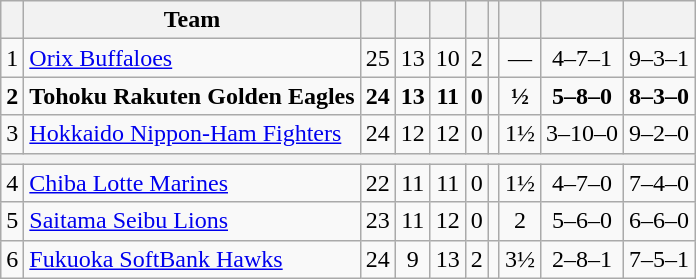<table class="wikitable plainrowheaders" style="text-align:center;">
<tr>
<th scope="col"></th>
<th scope="col">Team</th>
<th scope="col"></th>
<th scope="col"></th>
<th scope="col"></th>
<th scope="col"><a href='#'></a></th>
<th scope="col"><a href='#'></a></th>
<th scope="col"></th>
<th scope="col"></th>
<th scope="col"></th>
</tr>
<tr>
<td>1</td>
<td style="text-align:left;"><a href='#'>Orix Buffaloes</a></td>
<td>25</td>
<td>13</td>
<td>10</td>
<td>2</td>
<td></td>
<td>—</td>
<td>4–7–1</td>
<td>9–3–1</td>
</tr>
<tr>
<td><strong>2</strong></td>
<td style="text-align:left;"><strong>Tohoku Rakuten Golden Eagles</strong></td>
<td><strong>24</strong></td>
<td><strong>13</strong></td>
<td><strong>11</strong></td>
<td><strong>0</strong></td>
<td><strong></strong></td>
<td><strong>½</strong></td>
<td><strong>5–8–0</strong></td>
<td><strong>8–3–0</strong></td>
</tr>
<tr>
<td>3</td>
<td style="text-align:left;"><a href='#'>Hokkaido Nippon-Ham Fighters</a></td>
<td>24</td>
<td>12</td>
<td>12</td>
<td>0</td>
<td></td>
<td>1½</td>
<td>3–10–0</td>
<td>9–2–0</td>
</tr>
<tr>
<th colspan="10"></th>
</tr>
<tr>
<td>4</td>
<td style="text-align:left;"><a href='#'>Chiba Lotte Marines</a></td>
<td>22</td>
<td>11</td>
<td>11</td>
<td>0</td>
<td></td>
<td>1½</td>
<td>4–7–0</td>
<td>7–4–0</td>
</tr>
<tr>
<td>5</td>
<td style="text-align:left;"><a href='#'>Saitama Seibu Lions</a></td>
<td>23</td>
<td>11</td>
<td>12</td>
<td>0</td>
<td></td>
<td>2</td>
<td>5–6–0</td>
<td>6–6–0</td>
</tr>
<tr>
<td>6</td>
<td style="text-align:left;"><a href='#'>Fukuoka SoftBank Hawks</a></td>
<td>24</td>
<td>9</td>
<td>13</td>
<td>2</td>
<td></td>
<td>3½</td>
<td>2–8–1</td>
<td>7–5–1</td>
</tr>
</table>
